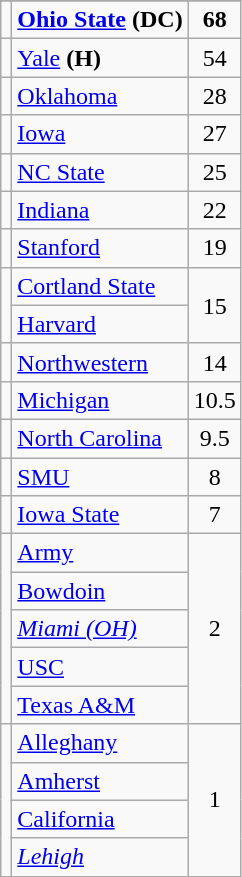<table class="wikitable sortable" style="text-align:center">
<tr>
</tr>
<tr>
<td></td>
<td align=left><strong><a href='#'>Ohio State</a></strong> <strong>(DC)</strong></td>
<td><strong>68</strong></td>
</tr>
<tr>
<td></td>
<td align=left><a href='#'>Yale</a> <strong>(H)</strong></td>
<td>54</td>
</tr>
<tr>
<td></td>
<td align=left><a href='#'>Oklahoma</a></td>
<td>28</td>
</tr>
<tr>
<td></td>
<td align=left><a href='#'>Iowa</a></td>
<td>27</td>
</tr>
<tr>
<td></td>
<td align=left><a href='#'>NC State</a></td>
<td>25</td>
</tr>
<tr>
<td></td>
<td align=left><a href='#'>Indiana</a></td>
<td>22</td>
</tr>
<tr>
<td></td>
<td align=left><a href='#'>Stanford</a></td>
<td>19</td>
</tr>
<tr>
<td rowspan=2></td>
<td align=left><a href='#'>Cortland State</a></td>
<td rowspan=2>15</td>
</tr>
<tr>
<td align=left><a href='#'>Harvard</a></td>
</tr>
<tr>
<td></td>
<td align=left><a href='#'>Northwestern</a></td>
<td>14</td>
</tr>
<tr>
<td></td>
<td align=left><a href='#'>Michigan</a></td>
<td>10.5</td>
</tr>
<tr>
<td></td>
<td align=left><a href='#'>North Carolina</a></td>
<td>9.5</td>
</tr>
<tr>
<td></td>
<td align=left><a href='#'>SMU</a></td>
<td>8</td>
</tr>
<tr>
<td></td>
<td align=left><a href='#'>Iowa State</a></td>
<td>7</td>
</tr>
<tr>
<td rowspan=5></td>
<td align=left><a href='#'>Army</a></td>
<td rowspan=5>2</td>
</tr>
<tr>
<td align=left><a href='#'>Bowdoin</a></td>
</tr>
<tr>
<td align=left><em><a href='#'>Miami (OH)</a></em></td>
</tr>
<tr>
<td align=left><a href='#'>USC</a></td>
</tr>
<tr>
<td align=left><a href='#'>Texas A&M</a></td>
</tr>
<tr>
<td rowspan=4></td>
<td align=left><a href='#'>Alleghany</a></td>
<td rowspan=4>1</td>
</tr>
<tr>
<td align=left><a href='#'>Amherst</a></td>
</tr>
<tr>
<td align=left><a href='#'>California</a></td>
</tr>
<tr>
<td align=left><em><a href='#'>Lehigh</a></em></td>
</tr>
</table>
